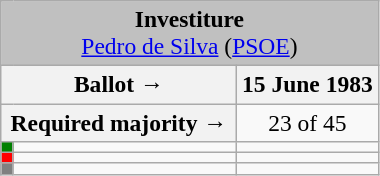<table class="wikitable" style="text-align:center; font-size:98%;">
<tr>
<td colspan="3" align="center" bgcolor="#C0C0C0"><strong>Investiture</strong><br><a href='#'>Pedro de Silva</a> (<a href='#'>PSOE</a>)</td>
</tr>
<tr>
<th colspan="2" style="width:150px;">Ballot →</th>
<th>15 June 1983</th>
</tr>
<tr>
<th colspan=2>Required majority →</th>
<td>23 of 45 </td>
</tr>
<tr>
<th style="width:1px; background:green;"></th>
<td style="text-align:left;"></td>
<td></td>
</tr>
<tr>
<th style="background:red;"></th>
<td style="text-align:left;"></td>
<td></td>
</tr>
<tr>
<th style="background:gray;"></th>
<td style="text-align:left;"></td>
<td></td>
</tr>
</table>
